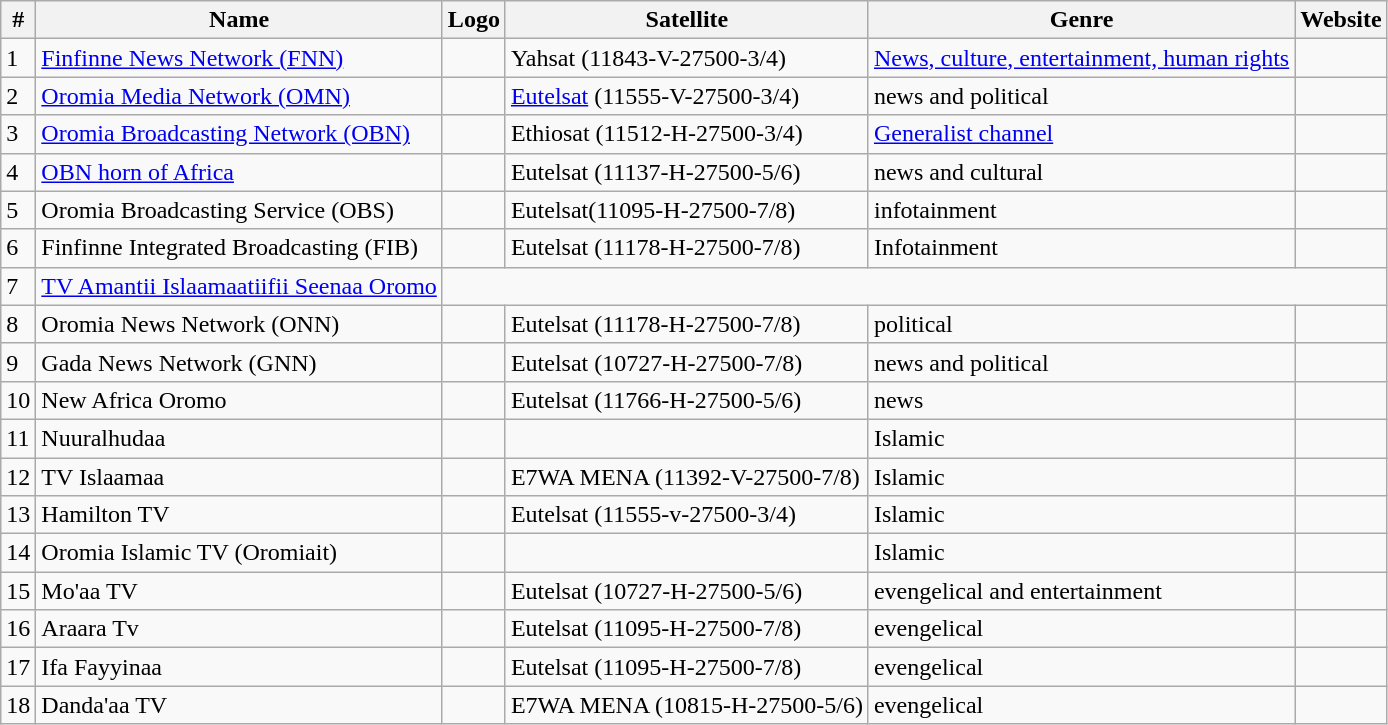<table class="wikitable sortable">
<tr>
<th>#</th>
<th>Name</th>
<th>Logo</th>
<th>Satellite</th>
<th>Genre</th>
<th>Website</th>
</tr>
<tr>
<td>1</td>
<td><a href='#'>Finfinne News Network (FNN)</a></td>
<td></td>
<td>Yahsat (11843-V-27500-3/4)</td>
<td><a href='#'>News, culture, entertainment, human rights</a></td>
<td></td>
</tr>
<tr>
<td>2</td>
<td><a href='#'>Oromia Media Network (OMN)</a></td>
<td></td>
<td><a href='#'>Eutelsat</a> (11555-V-27500-3/4)</td>
<td>news and political</td>
<td> </td>
</tr>
<tr>
<td>3</td>
<td><a href='#'>Oromia Broadcasting Network (OBN)</a></td>
<td></td>
<td>Ethiosat (11512-H-27500-3/4)</td>
<td><a href='#'>Generalist channel</a></td>
<td></td>
</tr>
<tr>
<td>4</td>
<td><a href='#'>OBN horn of Africa</a></td>
<td></td>
<td>Eutelsat (11137-H-27500-5/6) </td>
<td>news and cultural</td>
<td></td>
</tr>
<tr>
<td>5</td>
<td>Oromia Broadcasting Service (OBS)</td>
<td></td>
<td>Eutelsat(11095-H-27500-7/8)</td>
<td>infotainment</td>
<td></td>
</tr>
<tr>
<td>6</td>
<td>Finfinne Integrated Broadcasting (FIB)</td>
<td></td>
<td>Eutelsat (11178-H-27500-7/8)</td>
<td>Infotainment</td>
<td></td>
</tr>
<tr>
<td>7</td>
<td><a href='#'>TV Amantii Islaamaatiifii Seenaa Oromo</a></td>
</tr>
<tr>
<td>8</td>
<td>Oromia News Network (ONN)</td>
<td></td>
<td>Eutelsat (11178-H-27500-7/8)</td>
<td>political</td>
<td></td>
</tr>
<tr>
<td>9</td>
<td>Gada News Network (GNN)</td>
<td></td>
<td>Eutelsat (10727-H-27500-7/8)</td>
<td>news and political</td>
<td></td>
</tr>
<tr>
<td>10</td>
<td>New Africa Oromo</td>
<td></td>
<td>Eutelsat (11766-H-27500-5/6)</td>
<td>news</td>
<td></td>
</tr>
<tr>
<td>11</td>
<td>Nuuralhudaa</td>
<td></td>
<td></td>
<td>Islamic</td>
<td></td>
</tr>
<tr>
<td>12</td>
<td>TV Islaamaa</td>
<td></td>
<td>E7WA MENA (11392-V-27500-7/8)</td>
<td>Islamic</td>
<td></td>
</tr>
<tr>
<td>13</td>
<td>Hamilton TV</td>
<td></td>
<td>Eutelsat (11555-v-27500-3/4)</td>
<td>Islamic</td>
<td></td>
</tr>
<tr>
<td>14</td>
<td>Oromia Islamic TV (Oromiait)</td>
<td></td>
<td></td>
<td>Islamic</td>
<td></td>
</tr>
<tr>
<td>15</td>
<td>Mo'aa TV</td>
<td></td>
<td>Eutelsat (10727-H-27500-5/6)</td>
<td>evengelical and entertainment</td>
<td></td>
</tr>
<tr>
<td>16</td>
<td>Araara Tv</td>
<td></td>
<td>Eutelsat (11095-H-27500-7/8)</td>
<td>evengelical</td>
<td></td>
</tr>
<tr>
<td>17</td>
<td>Ifa Fayyinaa</td>
<td></td>
<td>Eutelsat (11095-H-27500-7/8)</td>
<td>evengelical</td>
<td></td>
</tr>
<tr>
<td>18</td>
<td>Danda'aa TV</td>
<td></td>
<td>E7WA MENA (10815-H-27500-5/6)</td>
<td>evengelical</td>
<td></td>
</tr>
</table>
